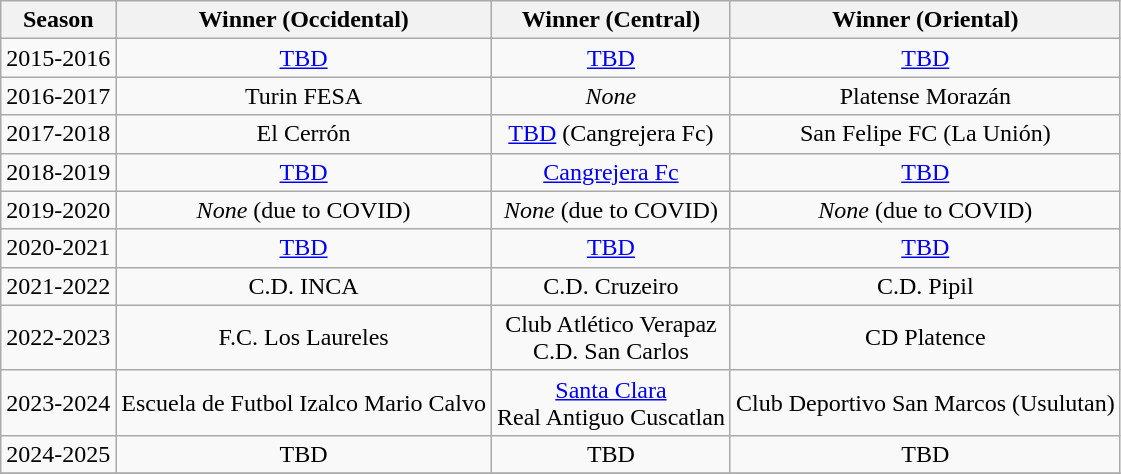<table class="wikitable" style="text-align:center;">
<tr>
<th>Season</th>
<th>Winner (Occidental)</th>
<th>Winner (Central)</th>
<th>Winner (Oriental)</th>
</tr>
<tr>
<td>2015-2016</td>
<td><a href='#'>TBD</a></td>
<td><a href='#'>TBD</a></td>
<td><a href='#'>TBD</a></td>
</tr>
<tr>
<td>2016-2017</td>
<td>Turin FESA</td>
<td><em>None</em></td>
<td>Platense Morazán</td>
</tr>
<tr>
<td>2017-2018</td>
<td>El Cerrón</td>
<td><a href='#'>TBD</a> (Cangrejera Fc)</td>
<td>San Felipe FC (La Unión)</td>
</tr>
<tr>
<td>2018-2019</td>
<td><a href='#'>TBD</a></td>
<td><a href='#'>Cangrejera Fc</a></td>
<td><a href='#'>TBD</a></td>
</tr>
<tr>
<td>2019-2020</td>
<td><em>None</em> (due to COVID)</td>
<td><em>None</em> (due to COVID)</td>
<td><em>None</em> (due to COVID)</td>
</tr>
<tr>
<td>2020-2021</td>
<td><a href='#'>TBD</a></td>
<td><a href='#'>TBD</a></td>
<td><a href='#'>TBD</a></td>
</tr>
<tr>
<td>2021-2022</td>
<td>C.D. INCA</td>
<td>C.D. Cruzeiro</td>
<td>C.D. Pipil</td>
</tr>
<tr>
<td>2022-2023</td>
<td>F.C. Los Laureles</td>
<td>Club Atlético Verapaz <br> C.D. San Carlos</td>
<td>CD Platence</td>
</tr>
<tr>
<td>2023-2024</td>
<td>Escuela de Futbol Izalco Mario Calvo</td>
<td><a href='#'>Santa Clara</a> <br> Real Antiguo Cuscatlan</td>
<td>Club Deportivo San Marcos (Usulutan)</td>
</tr>
<tr>
<td>2024-2025</td>
<td>TBD</td>
<td>TBD</td>
<td>TBD</td>
</tr>
<tr>
</tr>
</table>
